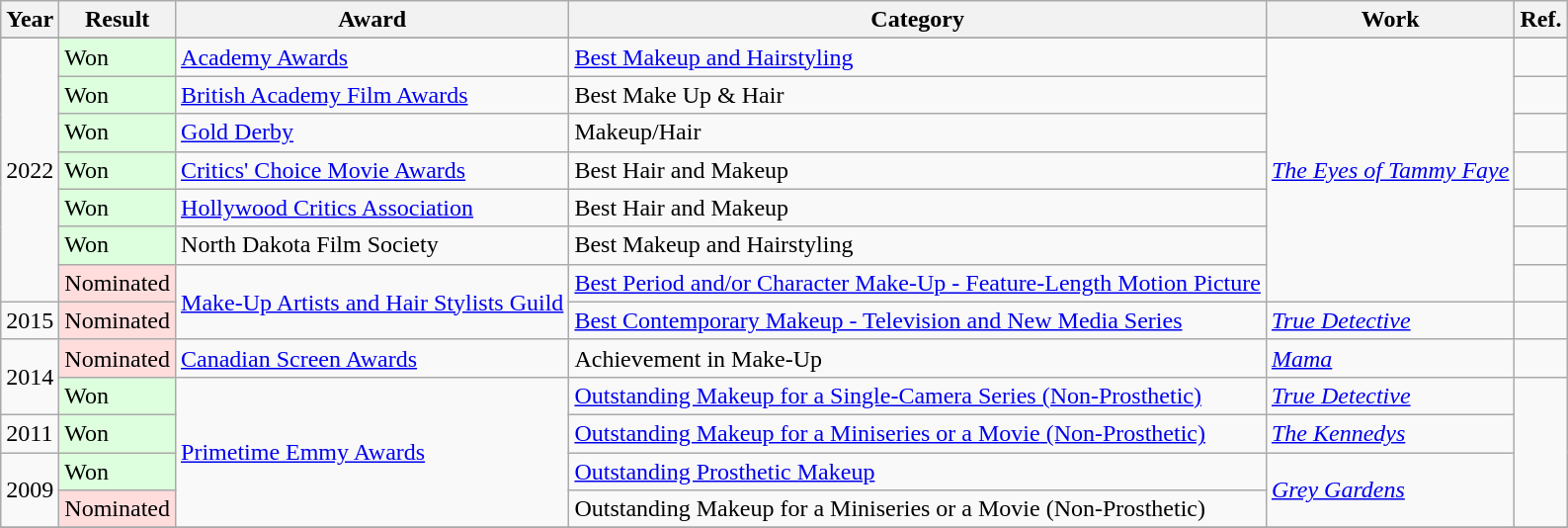<table class="wikitable">
<tr>
<th>Year</th>
<th>Result</th>
<th>Award</th>
<th>Category</th>
<th>Work</th>
<th>Ref.</th>
</tr>
<tr>
</tr>
<tr>
<td rowspan="7">2022</td>
<td style="background: #ddffdd">Won</td>
<td><a href='#'>Academy Awards</a></td>
<td><a href='#'>Best Makeup and Hairstyling</a></td>
<td rowspan="7"><em><a href='#'>The Eyes of Tammy Faye</a></em></td>
<td></td>
</tr>
<tr>
<td style="background: #ddffdd">Won</td>
<td><a href='#'>British Academy Film Awards</a></td>
<td>Best Make Up & Hair</td>
<td></td>
</tr>
<tr>
<td style="background: #ddffdd">Won</td>
<td><a href='#'>Gold Derby</a></td>
<td>Makeup/Hair</td>
<td></td>
</tr>
<tr>
<td style="background: #ddffdd">Won</td>
<td><a href='#'>Critics' Choice Movie Awards</a></td>
<td>Best Hair and Makeup</td>
<td></td>
</tr>
<tr>
<td style="background: #ddffdd">Won</td>
<td><a href='#'>Hollywood Critics Association</a></td>
<td>Best Hair and Makeup</td>
<td></td>
</tr>
<tr>
<td style="background: #ddffdd">Won</td>
<td>North Dakota Film Society</td>
<td>Best Makeup and Hairstyling</td>
<td></td>
</tr>
<tr>
<td style="background: #ffdddd">Nominated</td>
<td rowspan="2"><a href='#'>Make-Up Artists and Hair Stylists Guild</a></td>
<td><a href='#'>Best Period and/or Character Make-Up - Feature-Length Motion Picture</a></td>
<td></td>
</tr>
<tr>
<td>2015</td>
<td style="background: #ffdddd">Nominated</td>
<td><a href='#'>Best Contemporary Makeup - Television and New Media Series</a></td>
<td><em><a href='#'>True Detective</a></em></td>
<td></td>
</tr>
<tr>
<td rowspan="2">2014</td>
<td style="background: #ffdddd">Nominated</td>
<td><a href='#'>Canadian Screen Awards</a></td>
<td>Achievement in Make-Up</td>
<td><em><a href='#'>Mama</a></em></td>
<td></td>
</tr>
<tr>
<td style="background: #ddffdd">Won</td>
<td rowspan="4"><a href='#'>Primetime Emmy Awards</a></td>
<td><a href='#'>Outstanding Makeup for a Single-Camera Series (Non-Prosthetic)</a></td>
<td><em><a href='#'>True Detective</a></em></td>
<td rowspan="4"></td>
</tr>
<tr>
<td>2011</td>
<td style="background: #ddffdd">Won</td>
<td><a href='#'>Outstanding Makeup for a Miniseries or a Movie (Non-Prosthetic)</a></td>
<td><em><a href='#'>The Kennedys</a></em></td>
</tr>
<tr>
<td rowspan="2">2009</td>
<td style="background: #ddffdd">Won</td>
<td><a href='#'>Outstanding Prosthetic Makeup</a></td>
<td rowspan="2"><em><a href='#'>Grey Gardens</a></em></td>
</tr>
<tr>
<td style="background: #ffdddd">Nominated</td>
<td>Outstanding Makeup for a Miniseries or a Movie (Non-Prosthetic)</td>
</tr>
<tr>
</tr>
</table>
